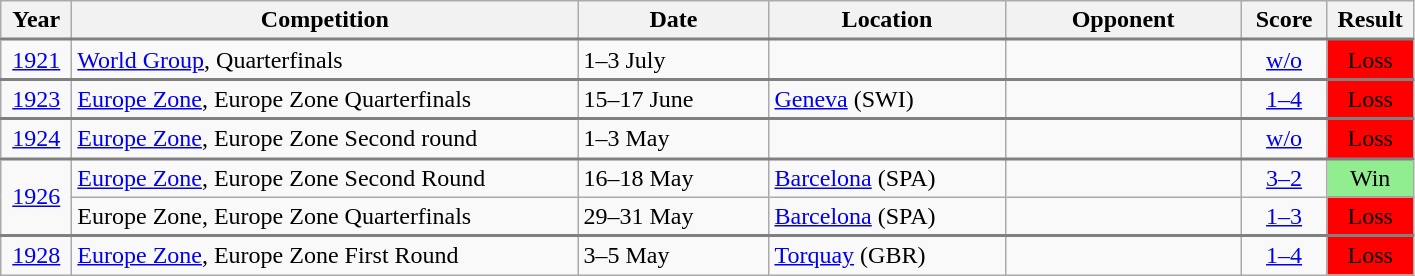<table class="wikitable collapsible collapsed">
<tr>
<th width="40">Year</th>
<th width="330">Competition</th>
<th width="120">Date</th>
<th width="150">Location</th>
<th width="150">Opponent</th>
<th width="50">Score</th>
<th width="50">Result</th>
</tr>
<tr style="border-top:2px solid gray;">
<td align="center"><a href='#'>1921</a></td>
<td><a href='#'>World Group</a>, Quarterfinals</td>
<td>1–3 July</td>
<td align="center"></td>
<td></td>
<td align="center"><a href='#'>w/o</a></td>
<td align="center" bgcolor=red>Loss</td>
</tr>
<tr style="border-top:2px solid gray;">
<td align="center"><a href='#'>1923</a></td>
<td><a href='#'>Europe Zone</a>, Europe Zone Quarterfinals</td>
<td>15–17 June</td>
<td><a href='#'>Geneva</a> (SWI)</td>
<td></td>
<td align="center"><a href='#'>1–4</a></td>
<td align="center" bgcolor=red>Loss</td>
</tr>
<tr style="border-top:2px solid gray;">
<td align="center"><a href='#'>1924</a></td>
<td><a href='#'>Europe Zone</a>, Europe Zone Second round</td>
<td>1–3 May</td>
<td align="center"></td>
<td></td>
<td align="center"><a href='#'>w/o</a></td>
<td align="center" bgcolor=red>Loss</td>
</tr>
<tr style="border-top:2px solid gray;">
<td align="center" rowspan="2"><a href='#'>1926</a></td>
<td><a href='#'>Europe Zone</a>, Europe Zone Second Round</td>
<td>16–18 May</td>
<td><a href='#'>Barcelona</a> (SPA)</td>
<td></td>
<td align="center"><a href='#'>3–2</a></td>
<td align="center" bgcolor=lightgreen>Win</td>
</tr>
<tr>
<td>Europe Zone, Europe Zone Quarterfinals</td>
<td>29–31 May</td>
<td><a href='#'>Barcelona</a> (SPA)</td>
<td></td>
<td align="center"><a href='#'>1–3</a></td>
<td align="center" bgcolor=red>Loss</td>
</tr>
<tr style="border-top:2px solid gray;">
<td align="center"><a href='#'>1928</a></td>
<td><a href='#'>Europe Zone</a>, Europe Zone First Round</td>
<td>3–5 May</td>
<td><a href='#'>Torquay</a> (GBR)</td>
<td></td>
<td align="center"><a href='#'>1–4</a></td>
<td align="center" bgcolor=red>Loss</td>
</tr>
</table>
